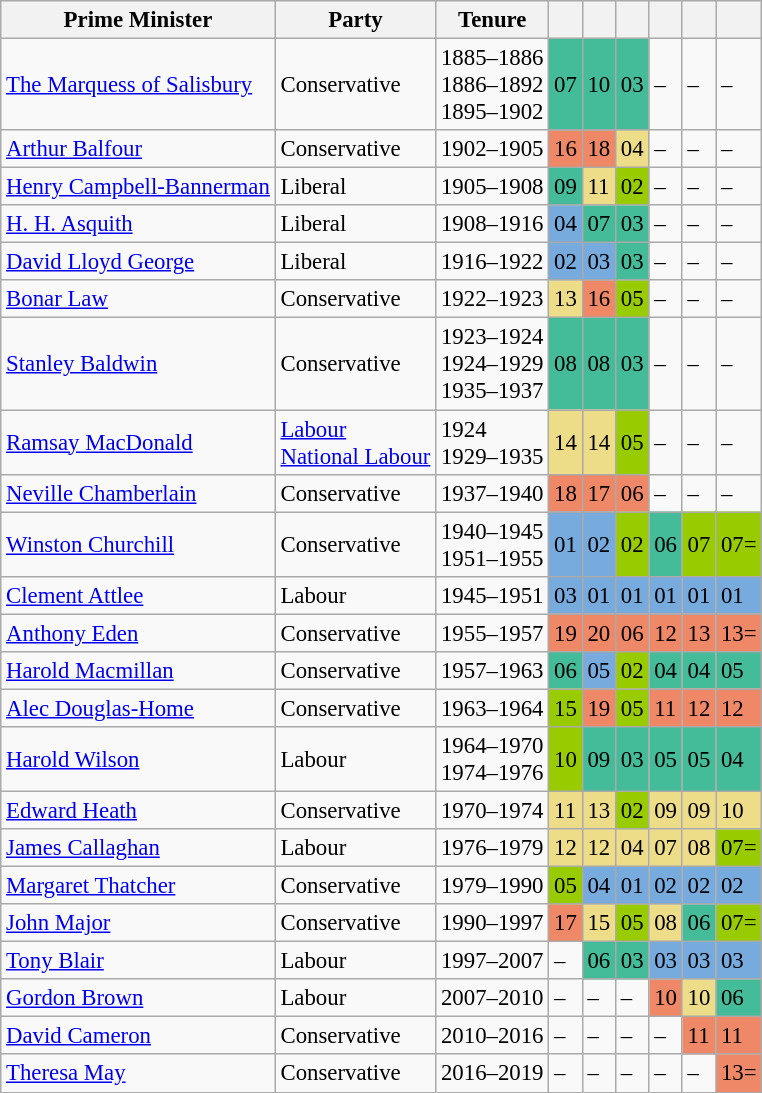<table class="wikitable sortable" style="font-size:95%">
<tr>
<th>Prime Minister</th>
<th>Party</th>
<th>Tenure</th>
<th></th>
<th></th>
<th></th>
<th></th>
<th></th>
<th></th>
</tr>
<tr>
<td data-sort-value="Salisbury, Marquess of"><a href='#'>The Marquess of Salisbury</a></td>
<td>Conservative</td>
<td>1885–1886<br>1886–1892<br>1895–1902</td>
<td style="background:#44bb99;">07</td>
<td style="background:#44bb99;">10</td>
<td style="background:#44bb99;">03</td>
<td> –</td>
<td> –</td>
<td> –</td>
</tr>
<tr>
<td data-sort-value="Balfour, Arthur"><a href='#'>Arthur Balfour</a></td>
<td>Conservative</td>
<td>1902–1905</td>
<td style="background:#ee8866;">16</td>
<td style="background:#ee8866;">18</td>
<td style="background:#eedd88;">04</td>
<td> –</td>
<td> –</td>
<td> –</td>
</tr>
<tr>
<td data-sort-value="Campbell-Bannerman, Henry"><a href='#'>Henry Campbell-Bannerman</a></td>
<td>Liberal</td>
<td>1905–1908</td>
<td style="background:#44bb99;">09</td>
<td style="background:#eedd88;">11</td>
<td style="background:#99CC00;">02</td>
<td> –</td>
<td> –</td>
<td> –</td>
</tr>
<tr>
<td data-sort-value="Asquith, HH"><a href='#'>H. H. Asquith</a></td>
<td>Liberal</td>
<td>1908–1916</td>
<td style="background:#77aadd;">04</td>
<td style="background:#44bb99;">07</td>
<td style="background:#44bb99;">03</td>
<td> –</td>
<td> –</td>
<td> –</td>
</tr>
<tr>
<td data-sort-value="Lloyd George, David"><a href='#'>David Lloyd George</a></td>
<td>Liberal</td>
<td>1916–1922</td>
<td style="background:#77aadd;">02</td>
<td style="background:#77aadd;">03</td>
<td style="background:#44bb99;">03</td>
<td> –</td>
<td> –</td>
<td> –</td>
</tr>
<tr>
<td data-sort-value="Law, Bonar"><a href='#'>Bonar Law</a></td>
<td>Conservative</td>
<td>1922–1923</td>
<td style="background:#eedd88;">13</td>
<td style="background:#ee8866;">16</td>
<td style="background:#99CC00;">05</td>
<td> –</td>
<td> –</td>
<td> –</td>
</tr>
<tr>
<td data-sort-value="Baldwin, Stanley"><a href='#'>Stanley Baldwin</a></td>
<td>Conservative</td>
<td>1923–1924<br>1924–1929<br>1935–1937</td>
<td style="background:#44bb99;">08</td>
<td style="background:#44bb99;">08</td>
<td style="background:#44bb99;">03</td>
<td> –</td>
<td> –</td>
<td> –</td>
</tr>
<tr>
<td data-sort-value="MacDonald, Ramsay"><a href='#'>Ramsay MacDonald</a></td>
<td><a href='#'>Labour</a><br><a href='#'>National Labour</a></td>
<td>1924<br>1929–1935</td>
<td style="background:#eedd88;">14</td>
<td style="background:#eedd88;">14</td>
<td style="background:#99CC00;">05</td>
<td> –</td>
<td> –</td>
<td> –</td>
</tr>
<tr>
<td data-sort-value="Chamberlain, Neville"><a href='#'>Neville Chamberlain</a></td>
<td>Conservative</td>
<td>1937–1940</td>
<td style="background:#ee8866;">18</td>
<td style="background:#ee8866;">17</td>
<td style="background:#ee8866;">06</td>
<td> –</td>
<td> –</td>
<td> –</td>
</tr>
<tr>
<td data-sort-value="Churchill, Winston"><a href='#'>Winston Churchill</a></td>
<td>Conservative</td>
<td>1940–1945<br>1951–1955</td>
<td style="background:#77aadd;">01</td>
<td style="background:#77aadd;">02</td>
<td style="background:#99CC00;">02</td>
<td style="background:#44bb99;">06</td>
<td style="background:#99CC00;">07</td>
<td style="background:#99CC00;">07=</td>
</tr>
<tr>
<td data-sort-value="Attlee, Clement"><a href='#'>Clement Attlee</a></td>
<td>Labour</td>
<td>1945–1951</td>
<td style="background:#77aadd;">03</td>
<td style="background:#77aadd;">01</td>
<td style="background:#77aadd;">01</td>
<td style="background:#77aadd;">01</td>
<td style="background:#77aadd;">01</td>
<td style="background:#77aadd;">01</td>
</tr>
<tr>
<td data-sort-value="Eden, Anthony"><a href='#'>Anthony Eden</a></td>
<td>Conservative</td>
<td>1955–1957</td>
<td style="background:#ee8866;">19</td>
<td style="background:#ee8866;">20</td>
<td style="background:#ee8866;">06</td>
<td style="background:#ee8866;">12</td>
<td style="background:#ee8866;">13</td>
<td style="background:#ee8866;">13=</td>
</tr>
<tr>
<td data-sort-value="Macmillan, Harold"><a href='#'>Harold Macmillan</a></td>
<td>Conservative</td>
<td>1957–1963</td>
<td style="background:#44bb99;">06</td>
<td style="background:#77aadd;">05</td>
<td style="background:#99CC00;">02</td>
<td style="background:#44bb99;">04</td>
<td style="background:#44bb99;">04</td>
<td style="background:#44bb99;">05</td>
</tr>
<tr>
<td data-sort-value="Douglas-Home, Alec"><a href='#'>Alec Douglas-Home</a></td>
<td>Conservative</td>
<td>1963–1964</td>
<td style="background:#99CC00;">15</td>
<td style="background:#ee8866;">19</td>
<td style="background:#99CC00;">05</td>
<td style="background:#ee8866;">11</td>
<td style="background:#ee8866;">12</td>
<td style="background:#ee8866;">12</td>
</tr>
<tr>
<td data-sort-value="Wilson, Harold"><a href='#'>Harold Wilson</a></td>
<td>Labour</td>
<td>1964–1970<br>1974–1976</td>
<td style="background:#99CC00;">10</td>
<td style="background:#44bb99;">09</td>
<td style="background:#44bb99;">03</td>
<td style="background:#44bb99;">05</td>
<td style="background:#44bb99;">05</td>
<td style="background:#44bb99;">04</td>
</tr>
<tr>
<td data-sort-value="Heath, Edward"><a href='#'>Edward Heath</a></td>
<td>Conservative</td>
<td>1970–1974</td>
<td style="background:#eedd88;">11</td>
<td style="background:#eedd88;">13</td>
<td style="background:#99CC00;">02</td>
<td style="background:#eedd88;">09</td>
<td style="background:#eedd88;">09</td>
<td style="background:#eedd88;">10</td>
</tr>
<tr>
<td data-sort-value="Callaghan, James"><a href='#'>James Callaghan</a></td>
<td>Labour</td>
<td>1976–1979</td>
<td style="background:#eedd88;">12</td>
<td style="background:#eedd88;">12</td>
<td style="background:#eedd88;">04</td>
<td style="background:#eedd88;">07</td>
<td style="background:#eedd88;">08</td>
<td style="background:#99CC00;">07=</td>
</tr>
<tr>
<td data-sort-value="Thatcher, Margaret"><a href='#'>Margaret Thatcher</a></td>
<td>Conservative</td>
<td>1979–1990</td>
<td style="background:#99CC00;">05</td>
<td style="background:#77aadd;">04</td>
<td style="background:#77aadd;">01</td>
<td style="background:#77aadd;">02</td>
<td style="background:#77aadd;">02</td>
<td style="background:#77aadd;">02</td>
</tr>
<tr>
<td data-sort-value="Major, John"><a href='#'>John Major</a></td>
<td>Conservative</td>
<td>1990–1997</td>
<td style="background:#ee8866;">17</td>
<td style="background:#eedd88;">15</td>
<td style="background:#99CC00;">05</td>
<td style="background:#eedd88;">08</td>
<td style="background:#44bb99;">06</td>
<td style="background:#99CC00;">07=</td>
</tr>
<tr>
<td data-sort-value="Blair, Tony"><a href='#'>Tony Blair</a></td>
<td>Labour</td>
<td>1997–2007</td>
<td> –</td>
<td style="background:#44bb99;">06 </td>
<td style="background:#44bb99;">03</td>
<td style="background:#77aadd;">03</td>
<td style="background:#77aadd;">03</td>
<td style="background:#77aadd;">03</td>
</tr>
<tr>
<td data-sort-value="Brown, Gordon"><a href='#'>Gordon Brown</a></td>
<td>Labour</td>
<td>2007–2010</td>
<td> –</td>
<td> –</td>
<td> –</td>
<td style="background:#ee8866;">10</td>
<td style="background:#eedd88;">10</td>
<td style="background:#44bb99;">06</td>
</tr>
<tr>
<td data-sort-value="Cameron, David"><a href='#'>David Cameron</a></td>
<td>Conservative</td>
<td>2010–2016</td>
<td> –</td>
<td> –</td>
<td> –</td>
<td> –</td>
<td style="background:#ee8866;">11</td>
<td style="background:#ee8866;">11</td>
</tr>
<tr>
<td data-sort-value="May, Theresa"><a href='#'>Theresa May</a></td>
<td>Conservative</td>
<td>2016–2019</td>
<td> –</td>
<td> –</td>
<td> –</td>
<td> –</td>
<td> –</td>
<td style="background:#ee8866;">13=</td>
</tr>
</table>
